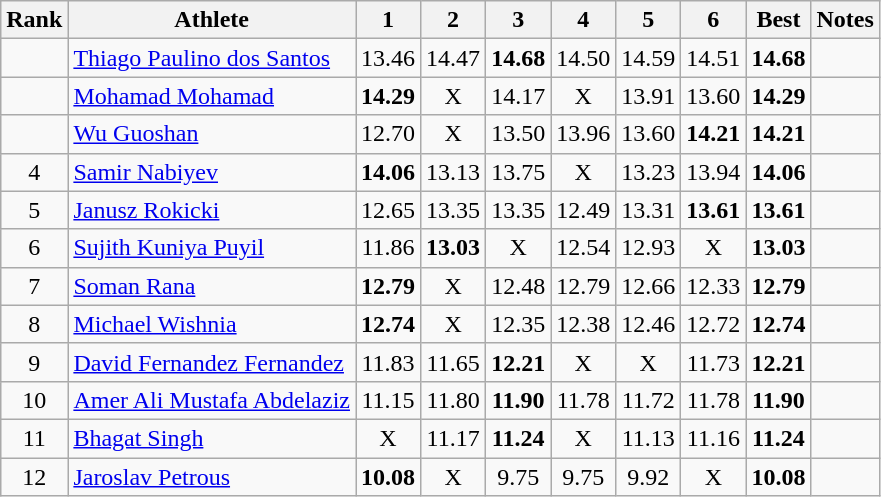<table class="wikitable sortable" style="text-align:center">
<tr>
<th>Rank</th>
<th>Athlete</th>
<th>1</th>
<th>2</th>
<th>3</th>
<th>4</th>
<th>5</th>
<th>6</th>
<th>Best</th>
<th>Notes</th>
</tr>
<tr>
<td></td>
<td style="text-align:left"><a href='#'>Thiago Paulino dos Santos</a><br></td>
<td>13.46</td>
<td>14.47</td>
<td><strong>14.68</strong></td>
<td>14.50</td>
<td>14.59</td>
<td>14.51</td>
<td><strong>14.68</strong></td>
<td></td>
</tr>
<tr>
<td></td>
<td style="text-align:left"><a href='#'>Mohamad Mohamad</a><br></td>
<td><strong>14.29</strong></td>
<td>X</td>
<td>14.17</td>
<td>X</td>
<td>13.91</td>
<td>13.60</td>
<td><strong>14.29</strong></td>
<td></td>
</tr>
<tr>
<td></td>
<td style="text-align:left"><a href='#'>Wu Guoshan</a><br></td>
<td>12.70</td>
<td>X</td>
<td>13.50</td>
<td>13.96</td>
<td>13.60</td>
<td><strong>14.21</strong></td>
<td><strong>14.21</strong></td>
<td></td>
</tr>
<tr>
<td>4</td>
<td style="text-align:left"><a href='#'>Samir Nabiyev</a><br></td>
<td><strong>14.06</strong></td>
<td>13.13</td>
<td>13.75</td>
<td>X</td>
<td>13.23</td>
<td>13.94</td>
<td><strong>14.06</strong></td>
<td></td>
</tr>
<tr>
<td>5</td>
<td style="text-align:left"><a href='#'>Janusz Rokicki</a><br></td>
<td>12.65</td>
<td>13.35</td>
<td>13.35</td>
<td>12.49</td>
<td>13.31</td>
<td><strong>13.61</strong></td>
<td><strong>13.61</strong></td>
<td></td>
</tr>
<tr>
<td>6</td>
<td style="text-align:left"><a href='#'>Sujith Kuniya Puyil</a><br></td>
<td>11.86</td>
<td><strong>13.03</strong></td>
<td>X</td>
<td>12.54</td>
<td>12.93</td>
<td>X</td>
<td><strong>13.03</strong></td>
<td></td>
</tr>
<tr>
<td>7</td>
<td style="text-align:left"><a href='#'>Soman Rana</a><br></td>
<td><strong>12.79</strong></td>
<td>X</td>
<td>12.48</td>
<td>12.79</td>
<td>12.66</td>
<td>12.33</td>
<td><strong>12.79</strong></td>
<td></td>
</tr>
<tr>
<td>8</td>
<td style="text-align:left"><a href='#'>Michael Wishnia</a><br></td>
<td><strong>12.74</strong></td>
<td>X</td>
<td>12.35</td>
<td>12.38</td>
<td>12.46</td>
<td>12.72</td>
<td><strong>12.74</strong></td>
<td></td>
</tr>
<tr>
<td>9</td>
<td style="text-align:left"><a href='#'>David Fernandez Fernandez</a><br></td>
<td>11.83</td>
<td>11.65</td>
<td><strong>12.21</strong></td>
<td>X</td>
<td>X</td>
<td>11.73</td>
<td><strong>12.21</strong></td>
<td></td>
</tr>
<tr>
<td>10</td>
<td style="text-align:left"><a href='#'>Amer Ali Mustafa Abdelaziz</a><br></td>
<td>11.15</td>
<td>11.80</td>
<td><strong>11.90</strong></td>
<td>11.78</td>
<td>11.72</td>
<td>11.78</td>
<td><strong>11.90</strong></td>
<td></td>
</tr>
<tr>
<td>11</td>
<td style="text-align:left"><a href='#'>Bhagat Singh</a><br></td>
<td>X</td>
<td>11.17</td>
<td><strong>11.24</strong></td>
<td>X</td>
<td>11.13</td>
<td>11.16</td>
<td><strong>11.24</strong></td>
<td></td>
</tr>
<tr>
<td>12</td>
<td style="text-align:left"><a href='#'>Jaroslav Petrous</a><br></td>
<td><strong>10.08</strong></td>
<td>X</td>
<td>9.75</td>
<td>9.75</td>
<td>9.92</td>
<td>X</td>
<td><strong>10.08</strong></td>
<td></td>
</tr>
</table>
